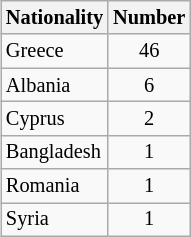<table class="sortable wikitable" align="right" style="margin:0 0 0.5em 1em; font-size:85%;">
<tr>
<th>Nationality</th>
<th>Number</th>
</tr>
<tr>
<td> Greece</td>
<td style="text-align:center;">46</td>
</tr>
<tr>
<td> Albania </td>
<td style="text-align:center;">6</td>
</tr>
<tr>
<td> Cyprus </td>
<td style="text-align:center;">2</td>
</tr>
<tr>
<td> Bangladesh </td>
<td style="text-align:center;">1</td>
</tr>
<tr>
<td> Romania </td>
<td style="text-align:center;">1</td>
</tr>
<tr>
<td> Syria </td>
<td style="text-align:center;">1</td>
</tr>
</table>
